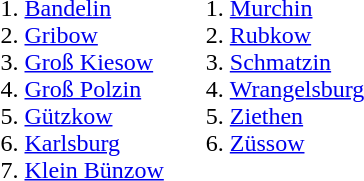<table>
<tr>
<td valign=top><br><ol><li><a href='#'>Bandelin</a></li><li><a href='#'>Gribow</a></li><li><a href='#'>Groß Kiesow</a></li><li><a href='#'>Groß Polzin</a></li><li><a href='#'>Gützkow</a></li><li><a href='#'>Karlsburg</a></li><li><a href='#'>Klein Bünzow</a></li></ol></td>
<td valign=top><br><ol>
<li><a href='#'>Murchin</a>
<li><a href='#'>Rubkow</a> 
<li><a href='#'>Schmatzin</a> 
<li><a href='#'>Wrangelsburg</a> 
<li><a href='#'>Ziethen</a>
<li><a href='#'>Züssow</a>
</ol></td>
</tr>
</table>
